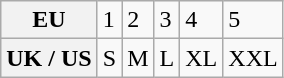<table class="wikitable">
<tr>
<th>EU</th>
<td>1</td>
<td>2</td>
<td>3</td>
<td>4</td>
<td>5</td>
</tr>
<tr>
<th>UK / US</th>
<td>S</td>
<td>M</td>
<td>L</td>
<td>XL</td>
<td>XXL</td>
</tr>
</table>
